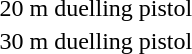<table>
<tr>
<td>20 m duelling pistol</td>
<td></td>
<td></td>
<td></td>
</tr>
<tr>
<td>30 m duelling pistol</td>
<td></td>
<td></td>
<td></td>
</tr>
</table>
